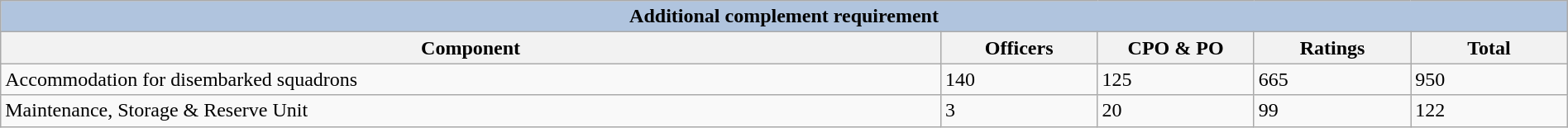<table class="wikitable" style="margin:auto; width:100%;">
<tr>
<th style="align: center; background:#B0C4DE;" colspan="6">Additional complement requirement</th>
</tr>
<tr>
<th style="text-align:center; width:60%;">Component</th>
<th style="text-align:center; width:10%;">Officers</th>
<th style="text-align:center; width:10%;">CPO & PO</th>
<th style="text-align:center; width:10%;">Ratings</th>
<th style="text-align:center; width:10%;">Total</th>
</tr>
<tr>
<td>Accommodation for disembarked squadrons</td>
<td>140</td>
<td>125</td>
<td>665</td>
<td>950</td>
</tr>
<tr>
<td>Maintenance, Storage & Reserve Unit</td>
<td>3</td>
<td>20</td>
<td>99</td>
<td>122</td>
</tr>
</table>
